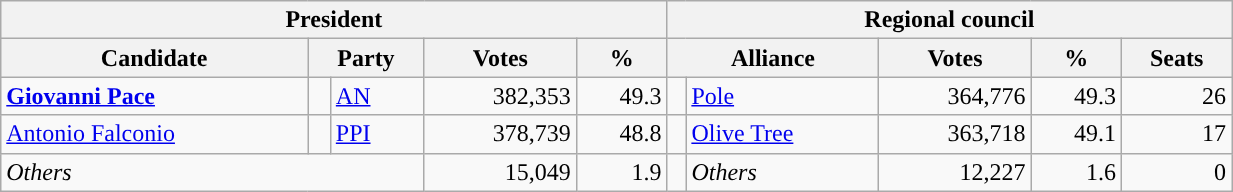<table class="wikitable" style="text-align:right; style="width=65%">
<tr>
<th colspan="5">President</th>
<th colspan="7">Regional council</th>
</tr>
<tr>
<th>Candidate</th>
<th colspan="2">Party</th>
<th>Votes</th>
<th>%</th>
<th colspan="2">Alliance</th>
<th>Votes</th>
<th>%</th>
<th>Seats</th>
</tr>
<tr>
<td style="text-align:left"><strong><a href='#'>Giovanni Pace</a></strong></td>
<td></td>
<td style="text-align:left"><a href='#'>AN</a></td>
<td>382,353</td>
<td>49.3</td>
<td></td>
<td style="text-align:left"><a href='#'>Pole</a></td>
<td>364,776</td>
<td>49.3</td>
<td>26</td>
</tr>
<tr>
<td style="text-align:left"><a href='#'>Antonio Falconio</a></td>
<td></td>
<td style="text-align:left"><a href='#'>PPI</a></td>
<td>378,739</td>
<td>48.8</td>
<td></td>
<td style="text-align:left"><a href='#'>Olive Tree</a></td>
<td>363,718</td>
<td>49.1</td>
<td>17</td>
</tr>
<tr>
<td colspan="3" style="text-align:left"><em>Others</em></td>
<td>15,049</td>
<td>1.9</td>
<td></td>
<td style="text-align:left"><em>Others</em></td>
<td>12,227</td>
<td>1.6</td>
<td>0</td>
</tr>
</table>
